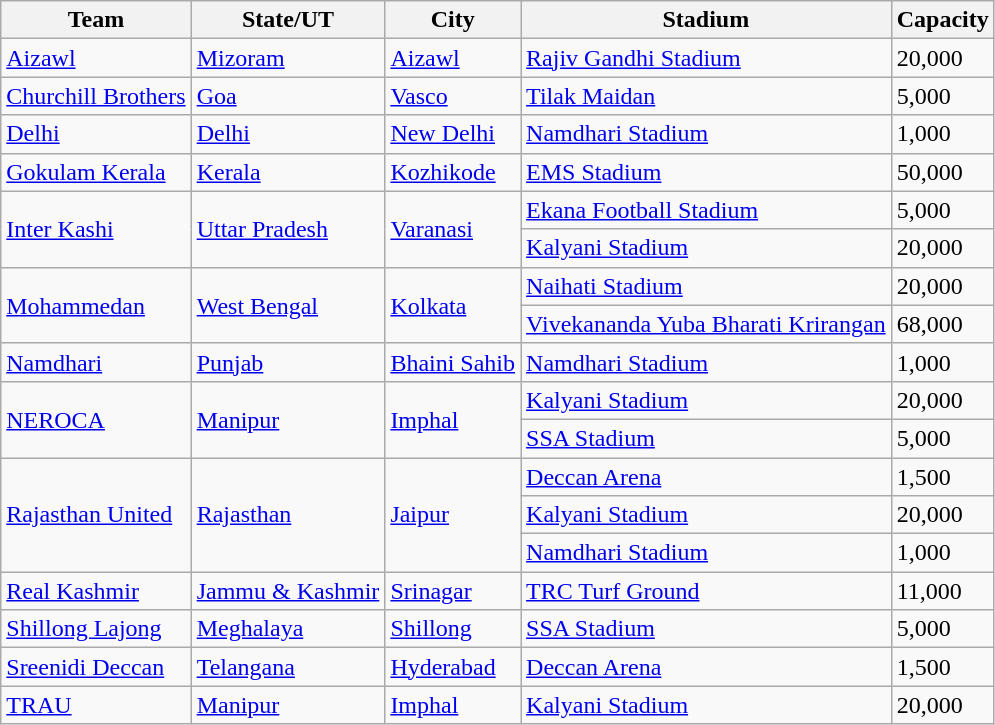<table class="sortable wikitable" style="text-align: left; font-size">
<tr>
<th>Team</th>
<th>State/UT</th>
<th>City</th>
<th>Stadium</th>
<th>Capacity</th>
</tr>
<tr>
<td><a href='#'>Aizawl</a></td>
<td><a href='#'>Mizoram</a></td>
<td><a href='#'>Aizawl</a></td>
<td><a href='#'>Rajiv Gandhi Stadium</a></td>
<td>20,000</td>
</tr>
<tr>
<td><a href='#'>Churchill Brothers</a></td>
<td><a href='#'>Goa</a></td>
<td><a href='#'>Vasco</a></td>
<td><a href='#'>Tilak Maidan</a></td>
<td>5,000</td>
</tr>
<tr>
<td><a href='#'>Delhi</a></td>
<td><a href='#'>Delhi</a></td>
<td><a href='#'>New Delhi</a></td>
<td><a href='#'>Namdhari Stadium</a></td>
<td>1,000</td>
</tr>
<tr>
<td><a href='#'>Gokulam Kerala</a></td>
<td><a href='#'>Kerala</a></td>
<td><a href='#'>Kozhikode</a></td>
<td><a href='#'>EMS Stadium</a></td>
<td>50,000</td>
</tr>
<tr>
<td rowspan="2"><a href='#'>Inter Kashi</a></td>
<td rowspan="2"><a href='#'>Uttar Pradesh</a></td>
<td rowspan="2"><a href='#'>Varanasi</a></td>
<td><a href='#'>Ekana Football Stadium</a></td>
<td>5,000</td>
</tr>
<tr>
<td><a href='#'>Kalyani Stadium</a></td>
<td>20,000</td>
</tr>
<tr>
<td rowspan="2"><a href='#'>Mohammedan</a></td>
<td rowspan="2"><a href='#'>West Bengal</a></td>
<td rowspan="2"><a href='#'>Kolkata</a></td>
<td><a href='#'>Naihati Stadium</a></td>
<td>20,000</td>
</tr>
<tr>
<td><a href='#'>Vivekananda Yuba Bharati Krirangan</a></td>
<td>68,000</td>
</tr>
<tr>
<td><a href='#'>Namdhari</a></td>
<td><a href='#'>Punjab</a></td>
<td><a href='#'>Bhaini Sahib</a></td>
<td><a href='#'>Namdhari Stadium</a></td>
<td>1,000</td>
</tr>
<tr>
<td rowspan="2"><a href='#'>NEROCA</a></td>
<td rowspan="2"><a href='#'>Manipur</a></td>
<td rowspan="2"><a href='#'>Imphal</a></td>
<td><a href='#'>Kalyani Stadium</a></td>
<td>20,000</td>
</tr>
<tr>
<td><a href='#'>SSA Stadium</a></td>
<td>5,000</td>
</tr>
<tr>
<td rowspan="3"><a href='#'>Rajasthan United</a></td>
<td rowspan="3"><a href='#'>Rajasthan</a></td>
<td rowspan="3"><a href='#'>Jaipur</a></td>
<td><a href='#'>Deccan Arena</a></td>
<td>1,500</td>
</tr>
<tr>
<td><a href='#'>Kalyani Stadium</a></td>
<td>20,000</td>
</tr>
<tr>
<td><a href='#'>Namdhari Stadium</a></td>
<td>1,000</td>
</tr>
<tr>
<td><a href='#'>Real Kashmir</a></td>
<td><a href='#'>Jammu & Kashmir</a></td>
<td><a href='#'>Srinagar</a></td>
<td><a href='#'>TRC Turf Ground</a></td>
<td>11,000</td>
</tr>
<tr>
<td><a href='#'>Shillong Lajong</a></td>
<td><a href='#'>Meghalaya</a></td>
<td><a href='#'>Shillong</a></td>
<td><a href='#'>SSA Stadium</a></td>
<td>5,000</td>
</tr>
<tr>
<td><a href='#'>Sreenidi Deccan</a></td>
<td><a href='#'>Telangana</a></td>
<td><a href='#'>Hyderabad</a></td>
<td><a href='#'>Deccan Arena</a></td>
<td>1,500</td>
</tr>
<tr>
<td><a href='#'>TRAU</a></td>
<td><a href='#'>Manipur</a></td>
<td><a href='#'>Imphal</a></td>
<td><a href='#'>Kalyani Stadium</a></td>
<td>20,000</td>
</tr>
</table>
